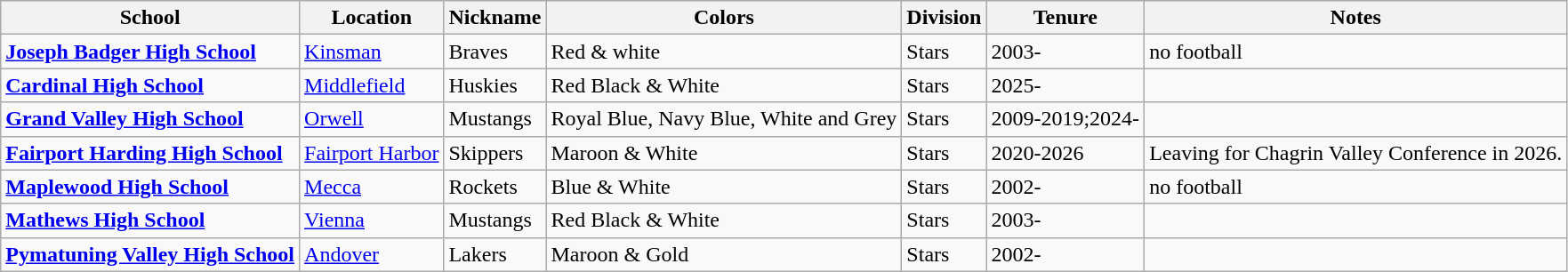<table class="wikitable">
<tr>
<th>School</th>
<th>Location</th>
<th>Nickname</th>
<th>Colors</th>
<th>Division</th>
<th>Tenure</th>
<th>Notes</th>
</tr>
<tr>
<td><a href='#'><strong>Joseph Badger High School</strong></a></td>
<td><a href='#'>Kinsman</a></td>
<td>Braves</td>
<td>Red & white<br></td>
<td>Stars</td>
<td>2003-</td>
<td>no football</td>
</tr>
<tr>
<td><a href='#'><strong>Cardinal High School</strong></a></td>
<td><a href='#'>Middlefield</a></td>
<td>Huskies</td>
<td>Red Black & White<br>  </td>
<td>Stars</td>
<td>2025-</td>
<td></td>
</tr>
<tr>
<td><a href='#'><strong>Grand Valley High School</strong></a></td>
<td><a href='#'>Orwell</a></td>
<td>Mustangs</td>
<td>Royal Blue, Navy Blue, White and Grey<br>   </td>
<td>Stars</td>
<td>2009-2019;2024-</td>
<td></td>
</tr>
<tr>
<td><a href='#'><strong>Fairport Harding High School</strong></a></td>
<td><a href='#'>Fairport Harbor</a></td>
<td>Skippers</td>
<td>Maroon & White<br> </td>
<td>Stars</td>
<td>2020-2026</td>
<td>Leaving for Chagrin Valley Conference in 2026.</td>
</tr>
<tr>
<td><a href='#'><strong>Maplewood High School</strong></a></td>
<td><a href='#'>Mecca</a></td>
<td>Rockets</td>
<td>Blue & White<br> </td>
<td>Stars</td>
<td>2002-</td>
<td>no football</td>
</tr>
<tr>
<td><a href='#'><strong>Mathews High School</strong></a></td>
<td><a href='#'>Vienna</a></td>
<td>Mustangs</td>
<td>Red Black & White<br>  </td>
<td>Stars</td>
<td>2003-</td>
<td></td>
</tr>
<tr>
<td><a href='#'><strong>Pymatuning Valley High School</strong></a></td>
<td><a href='#'>Andover</a></td>
<td>Lakers</td>
<td>Maroon & Gold<br> </td>
<td>Stars</td>
<td>2002-</td>
<td></td>
</tr>
</table>
